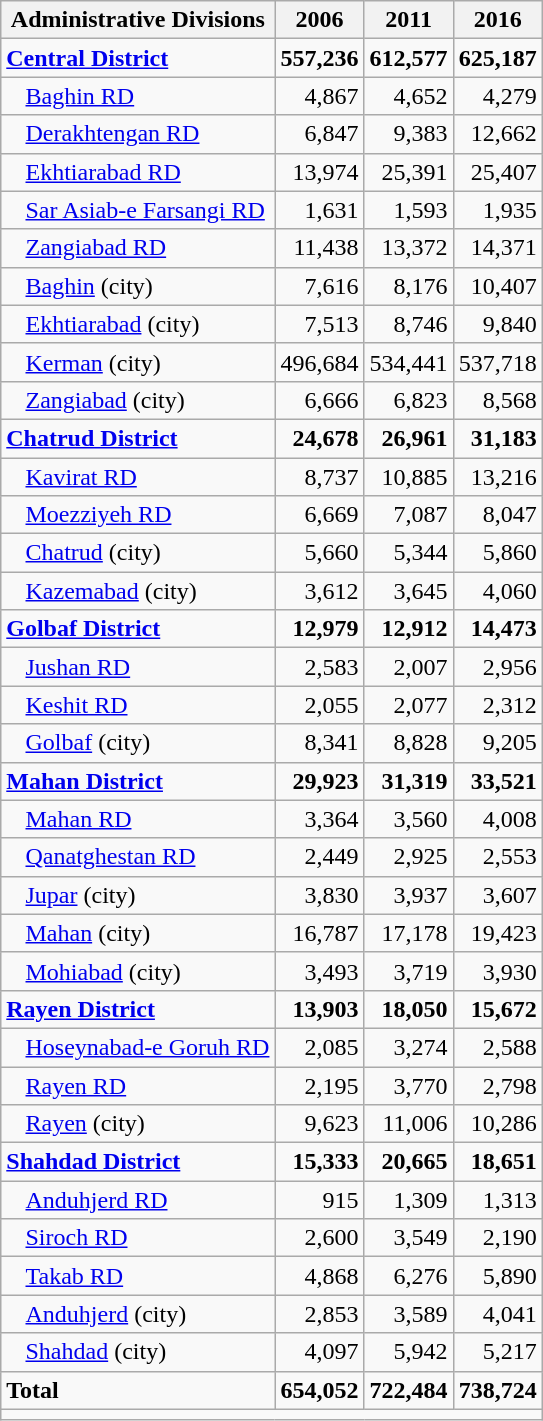<table class="wikitable">
<tr>
<th>Administrative Divisions</th>
<th>2006</th>
<th>2011</th>
<th>2016</th>
</tr>
<tr>
<td><strong><a href='#'>Central District</a></strong></td>
<td style="text-align: right;"><strong>557,236</strong></td>
<td style="text-align: right;"><strong>612,577</strong></td>
<td style="text-align: right;"><strong>625,187</strong></td>
</tr>
<tr>
<td style="padding-left: 1em;"><a href='#'>Baghin RD</a></td>
<td style="text-align: right;">4,867</td>
<td style="text-align: right;">4,652</td>
<td style="text-align: right;">4,279</td>
</tr>
<tr>
<td style="padding-left: 1em;"><a href='#'>Derakhtengan RD</a></td>
<td style="text-align: right;">6,847</td>
<td style="text-align: right;">9,383</td>
<td style="text-align: right;">12,662</td>
</tr>
<tr>
<td style="padding-left: 1em;"><a href='#'>Ekhtiarabad RD</a></td>
<td style="text-align: right;">13,974</td>
<td style="text-align: right;">25,391</td>
<td style="text-align: right;">25,407</td>
</tr>
<tr>
<td style="padding-left: 1em;"><a href='#'>Sar Asiab-e Farsangi RD</a></td>
<td style="text-align: right;">1,631</td>
<td style="text-align: right;">1,593</td>
<td style="text-align: right;">1,935</td>
</tr>
<tr>
<td style="padding-left: 1em;"><a href='#'>Zangiabad RD</a></td>
<td style="text-align: right;">11,438</td>
<td style="text-align: right;">13,372</td>
<td style="text-align: right;">14,371</td>
</tr>
<tr>
<td style="padding-left: 1em;"><a href='#'>Baghin</a> (city)</td>
<td style="text-align: right;">7,616</td>
<td style="text-align: right;">8,176</td>
<td style="text-align: right;">10,407</td>
</tr>
<tr>
<td style="padding-left: 1em;"><a href='#'>Ekhtiarabad</a> (city)</td>
<td style="text-align: right;">7,513</td>
<td style="text-align: right;">8,746</td>
<td style="text-align: right;">9,840</td>
</tr>
<tr>
<td style="padding-left: 1em;"><a href='#'>Kerman</a> (city)</td>
<td style="text-align: right;">496,684</td>
<td style="text-align: right;">534,441</td>
<td style="text-align: right;">537,718</td>
</tr>
<tr>
<td style="padding-left: 1em;"><a href='#'>Zangiabad</a> (city)</td>
<td style="text-align: right;">6,666</td>
<td style="text-align: right;">6,823</td>
<td style="text-align: right;">8,568</td>
</tr>
<tr>
<td><strong><a href='#'>Chatrud District</a></strong></td>
<td style="text-align: right;"><strong>24,678</strong></td>
<td style="text-align: right;"><strong>26,961</strong></td>
<td style="text-align: right;"><strong>31,183</strong></td>
</tr>
<tr>
<td style="padding-left: 1em;"><a href='#'>Kavirat RD</a></td>
<td style="text-align: right;">8,737</td>
<td style="text-align: right;">10,885</td>
<td style="text-align: right;">13,216</td>
</tr>
<tr>
<td style="padding-left: 1em;"><a href='#'>Moezziyeh RD</a></td>
<td style="text-align: right;">6,669</td>
<td style="text-align: right;">7,087</td>
<td style="text-align: right;">8,047</td>
</tr>
<tr>
<td style="padding-left: 1em;"><a href='#'>Chatrud</a> (city)</td>
<td style="text-align: right;">5,660</td>
<td style="text-align: right;">5,344</td>
<td style="text-align: right;">5,860</td>
</tr>
<tr>
<td style="padding-left: 1em;"><a href='#'>Kazemabad</a> (city)</td>
<td style="text-align: right;">3,612</td>
<td style="text-align: right;">3,645</td>
<td style="text-align: right;">4,060</td>
</tr>
<tr>
<td><strong><a href='#'>Golbaf District</a></strong></td>
<td style="text-align: right;"><strong>12,979</strong></td>
<td style="text-align: right;"><strong>12,912</strong></td>
<td style="text-align: right;"><strong>14,473</strong></td>
</tr>
<tr>
<td style="padding-left: 1em;"><a href='#'>Jushan RD</a></td>
<td style="text-align: right;">2,583</td>
<td style="text-align: right;">2,007</td>
<td style="text-align: right;">2,956</td>
</tr>
<tr>
<td style="padding-left: 1em;"><a href='#'>Keshit RD</a></td>
<td style="text-align: right;">2,055</td>
<td style="text-align: right;">2,077</td>
<td style="text-align: right;">2,312</td>
</tr>
<tr>
<td style="padding-left: 1em;"><a href='#'>Golbaf</a> (city)</td>
<td style="text-align: right;">8,341</td>
<td style="text-align: right;">8,828</td>
<td style="text-align: right;">9,205</td>
</tr>
<tr>
<td><strong><a href='#'>Mahan District</a></strong></td>
<td style="text-align: right;"><strong>29,923</strong></td>
<td style="text-align: right;"><strong>31,319</strong></td>
<td style="text-align: right;"><strong>33,521</strong></td>
</tr>
<tr>
<td style="padding-left: 1em;"><a href='#'>Mahan RD</a></td>
<td style="text-align: right;">3,364</td>
<td style="text-align: right;">3,560</td>
<td style="text-align: right;">4,008</td>
</tr>
<tr>
<td style="padding-left: 1em;"><a href='#'>Qanatghestan RD</a></td>
<td style="text-align: right;">2,449</td>
<td style="text-align: right;">2,925</td>
<td style="text-align: right;">2,553</td>
</tr>
<tr>
<td style="padding-left: 1em;"><a href='#'>Jupar</a> (city)</td>
<td style="text-align: right;">3,830</td>
<td style="text-align: right;">3,937</td>
<td style="text-align: right;">3,607</td>
</tr>
<tr>
<td style="padding-left: 1em;"><a href='#'>Mahan</a> (city)</td>
<td style="text-align: right;">16,787</td>
<td style="text-align: right;">17,178</td>
<td style="text-align: right;">19,423</td>
</tr>
<tr>
<td style="padding-left: 1em;"><a href='#'>Mohiabad</a> (city)</td>
<td style="text-align: right;">3,493</td>
<td style="text-align: right;">3,719</td>
<td style="text-align: right;">3,930</td>
</tr>
<tr>
<td><strong><a href='#'>Rayen District</a></strong></td>
<td style="text-align: right;"><strong>13,903</strong></td>
<td style="text-align: right;"><strong>18,050</strong></td>
<td style="text-align: right;"><strong>15,672</strong></td>
</tr>
<tr>
<td style="padding-left: 1em;"><a href='#'>Hoseynabad-e Goruh RD</a></td>
<td style="text-align: right;">2,085</td>
<td style="text-align: right;">3,274</td>
<td style="text-align: right;">2,588</td>
</tr>
<tr>
<td style="padding-left: 1em;"><a href='#'>Rayen RD</a></td>
<td style="text-align: right;">2,195</td>
<td style="text-align: right;">3,770</td>
<td style="text-align: right;">2,798</td>
</tr>
<tr>
<td style="padding-left: 1em;"><a href='#'>Rayen</a> (city)</td>
<td style="text-align: right;">9,623</td>
<td style="text-align: right;">11,006</td>
<td style="text-align: right;">10,286</td>
</tr>
<tr>
<td><strong><a href='#'>Shahdad District</a></strong></td>
<td style="text-align: right;"><strong>15,333</strong></td>
<td style="text-align: right;"><strong>20,665</strong></td>
<td style="text-align: right;"><strong>18,651</strong></td>
</tr>
<tr>
<td style="padding-left: 1em;"><a href='#'>Anduhjerd RD</a></td>
<td style="text-align: right;">915</td>
<td style="text-align: right;">1,309</td>
<td style="text-align: right;">1,313</td>
</tr>
<tr>
<td style="padding-left: 1em;"><a href='#'>Siroch RD</a></td>
<td style="text-align: right;">2,600</td>
<td style="text-align: right;">3,549</td>
<td style="text-align: right;">2,190</td>
</tr>
<tr>
<td style="padding-left: 1em;"><a href='#'>Takab RD</a></td>
<td style="text-align: right;">4,868</td>
<td style="text-align: right;">6,276</td>
<td style="text-align: right;">5,890</td>
</tr>
<tr>
<td style="padding-left: 1em;"><a href='#'>Anduhjerd</a> (city)</td>
<td style="text-align: right;">2,853</td>
<td style="text-align: right;">3,589</td>
<td style="text-align: right;">4,041</td>
</tr>
<tr>
<td style="padding-left: 1em;"><a href='#'>Shahdad</a> (city)</td>
<td style="text-align: right;">4,097</td>
<td style="text-align: right;">5,942</td>
<td style="text-align: right;">5,217</td>
</tr>
<tr>
<td><strong>Total</strong></td>
<td style="text-align: right;"><strong>654,052</strong></td>
<td style="text-align: right;"><strong>722,484</strong></td>
<td style="text-align: right;"><strong>738,724</strong></td>
</tr>
<tr>
<td colspan=4></td>
</tr>
</table>
